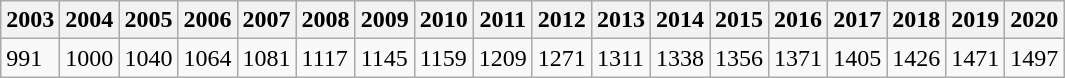<table class="wikitable">
<tr>
<th>2003</th>
<th>2004</th>
<th>2005</th>
<th>2006</th>
<th>2007</th>
<th>2008</th>
<th>2009</th>
<th>2010</th>
<th>2011</th>
<th>2012</th>
<th>2013</th>
<th>2014</th>
<th>2015</th>
<th>2016</th>
<th>2017</th>
<th>2018</th>
<th>2019</th>
<th>2020</th>
</tr>
<tr>
<td>991</td>
<td>1000</td>
<td>1040</td>
<td>1064</td>
<td>1081</td>
<td>1117</td>
<td>1145</td>
<td>1159</td>
<td>1209</td>
<td>1271</td>
<td>1311</td>
<td>1338</td>
<td>1356</td>
<td>1371</td>
<td>1405</td>
<td>1426</td>
<td>1471</td>
<td>1497</td>
</tr>
</table>
